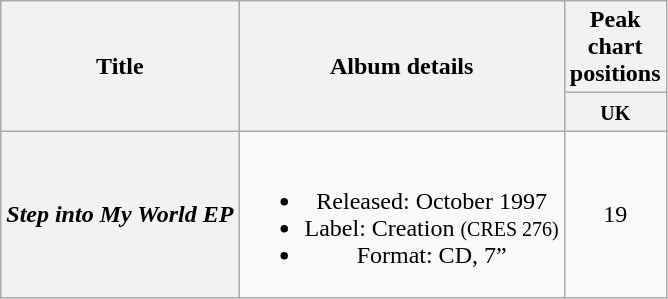<table class="wikitable plainrowheaders" style="text-align:center;">
<tr>
<th scope="col" rowspan="2">Title</th>
<th scope="col" rowspan="2">Album details</th>
<th scope="col" colspan="1">Peak chart positions</th>
</tr>
<tr>
<th style="width:30px;"><small>UK</small></th>
</tr>
<tr>
<th scope="row"><strong><em>Step into My World EP</em></strong></th>
<td><br><ul><li>Released: October 1997</li><li>Label: Creation <small>(CRES 276)</small></li><li>Format: CD, 7”</li></ul></td>
<td>19</td>
</tr>
</table>
